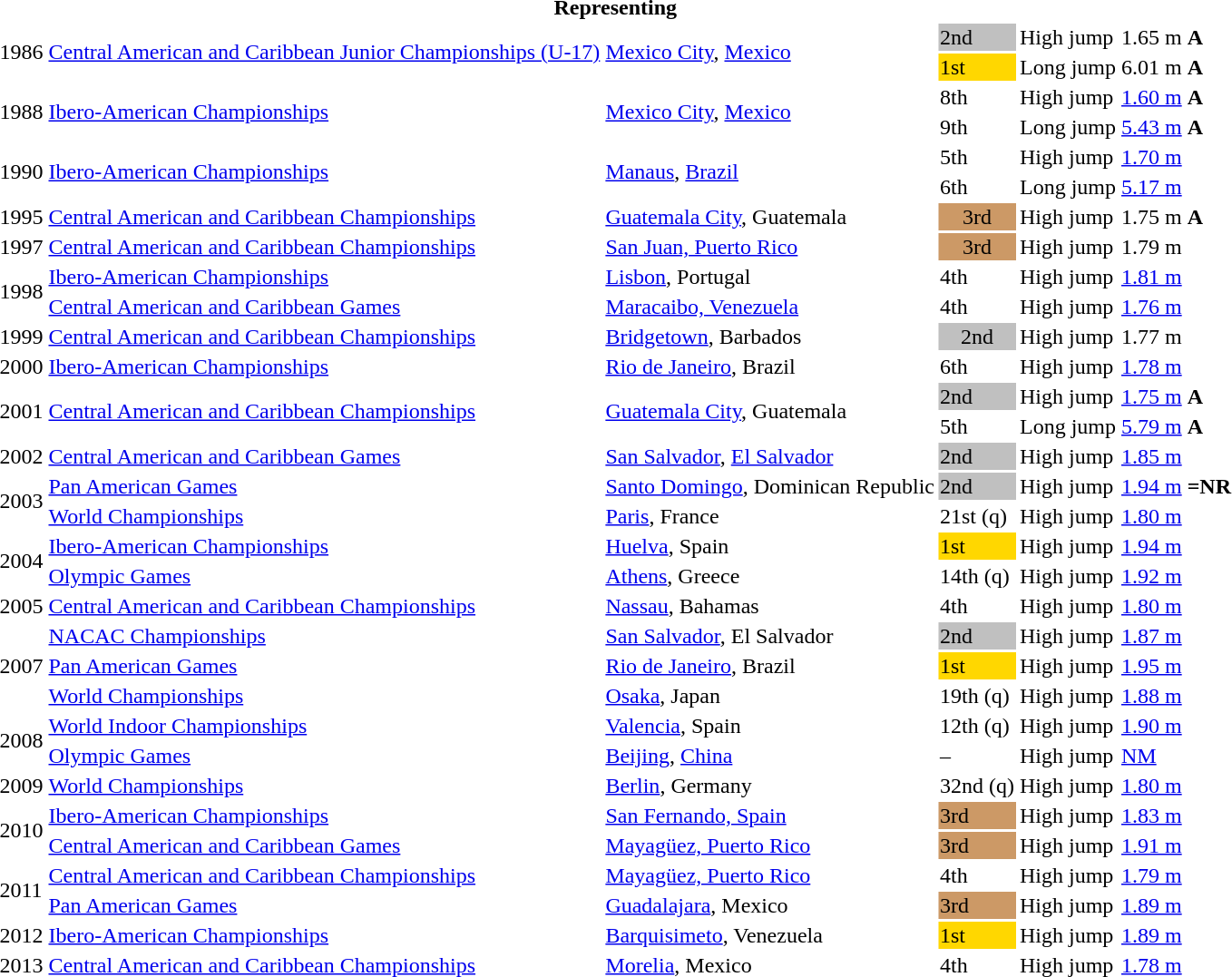<table>
<tr>
<th colspan="6">Representing </th>
</tr>
<tr>
<td rowspan = "2">1986</td>
<td rowspan = "2"><a href='#'>Central American and Caribbean Junior Championships (U-17)</a></td>
<td rowspan = "2"><a href='#'>Mexico City</a>, <a href='#'>Mexico</a></td>
<td bgcolor=silver>2nd</td>
<td>High jump</td>
<td>1.65 m <strong>A</strong></td>
</tr>
<tr>
<td bgcolor=gold>1st</td>
<td>Long jump</td>
<td>6.01 m <strong>A</strong></td>
</tr>
<tr>
<td rowspan=2>1988</td>
<td rowspan=2><a href='#'>Ibero-American Championships</a></td>
<td rowspan=2><a href='#'>Mexico City</a>, <a href='#'>Mexico</a></td>
<td>8th</td>
<td>High jump</td>
<td><a href='#'>1.60 m</a> <strong>A</strong></td>
</tr>
<tr>
<td>9th</td>
<td>Long jump</td>
<td><a href='#'>5.43 m</a> <strong>A</strong></td>
</tr>
<tr>
<td rowspan=2>1990</td>
<td rowspan=2><a href='#'>Ibero-American Championships</a></td>
<td rowspan=2><a href='#'>Manaus</a>, <a href='#'>Brazil</a></td>
<td>5th</td>
<td>High jump</td>
<td><a href='#'>1.70 m</a></td>
</tr>
<tr>
<td>6th</td>
<td>Long jump</td>
<td><a href='#'>5.17 m</a></td>
</tr>
<tr>
<td>1995</td>
<td><a href='#'>Central American and Caribbean Championships</a></td>
<td><a href='#'>Guatemala City</a>, Guatemala</td>
<td bgcolor="cc9966" align="center">3rd</td>
<td>High jump</td>
<td>1.75 m <strong>A</strong></td>
</tr>
<tr>
<td>1997</td>
<td><a href='#'>Central American and Caribbean Championships</a></td>
<td><a href='#'>San Juan, Puerto Rico</a></td>
<td bgcolor="cc9966" align="center">3rd</td>
<td>High jump</td>
<td>1.79 m</td>
</tr>
<tr>
<td rowspan=2>1998</td>
<td><a href='#'>Ibero-American Championships</a></td>
<td><a href='#'>Lisbon</a>, Portugal</td>
<td>4th</td>
<td>High jump</td>
<td><a href='#'>1.81 m</a></td>
</tr>
<tr>
<td><a href='#'>Central American and Caribbean Games</a></td>
<td><a href='#'>Maracaibo, Venezuela</a></td>
<td>4th</td>
<td>High jump</td>
<td><a href='#'>1.76 m</a></td>
</tr>
<tr>
<td>1999</td>
<td><a href='#'>Central American and Caribbean Championships</a></td>
<td><a href='#'>Bridgetown</a>, Barbados</td>
<td bgcolor="silver" align="center">2nd</td>
<td>High jump</td>
<td>1.77 m</td>
</tr>
<tr>
<td>2000</td>
<td><a href='#'>Ibero-American Championships</a></td>
<td><a href='#'>Rio de Janeiro</a>, Brazil</td>
<td>6th</td>
<td>High jump</td>
<td><a href='#'>1.78 m</a></td>
</tr>
<tr>
<td rowspan=2>2001</td>
<td rowspan=2><a href='#'>Central American and Caribbean Championships</a></td>
<td rowspan=2><a href='#'>Guatemala City</a>, Guatemala</td>
<td bgcolor="silver">2nd</td>
<td>High jump</td>
<td><a href='#'>1.75 m</a> <strong>A</strong></td>
</tr>
<tr>
<td>5th</td>
<td>Long jump</td>
<td><a href='#'>5.79 m</a> <strong>A</strong></td>
</tr>
<tr>
<td>2002</td>
<td><a href='#'>Central American and Caribbean Games</a></td>
<td><a href='#'>San Salvador</a>, <a href='#'>El Salvador</a></td>
<td bgcolor="silver">2nd</td>
<td>High jump</td>
<td><a href='#'>1.85 m</a></td>
</tr>
<tr>
<td rowspan=2>2003</td>
<td><a href='#'>Pan American Games</a></td>
<td><a href='#'>Santo Domingo</a>, Dominican Republic</td>
<td bgcolor="silver">2nd</td>
<td>High jump</td>
<td><a href='#'>1.94 m</a> <strong>=NR</strong></td>
</tr>
<tr>
<td><a href='#'>World Championships</a></td>
<td><a href='#'>Paris</a>, France</td>
<td>21st (q)</td>
<td>High jump</td>
<td><a href='#'>1.80 m</a></td>
</tr>
<tr>
<td rowspan=2>2004</td>
<td><a href='#'>Ibero-American Championships</a></td>
<td><a href='#'>Huelva</a>, Spain</td>
<td bgcolor="gold">1st</td>
<td>High jump</td>
<td><a href='#'>1.94 m</a></td>
</tr>
<tr>
<td><a href='#'>Olympic Games</a></td>
<td><a href='#'>Athens</a>, Greece</td>
<td>14th (q)</td>
<td>High jump</td>
<td><a href='#'>1.92 m</a></td>
</tr>
<tr>
<td>2005</td>
<td><a href='#'>Central American and Caribbean Championships</a></td>
<td><a href='#'>Nassau</a>, Bahamas</td>
<td>4th</td>
<td>High jump</td>
<td><a href='#'>1.80 m</a></td>
</tr>
<tr>
<td rowspan=3>2007</td>
<td><a href='#'>NACAC Championships</a></td>
<td><a href='#'>San Salvador</a>, El Salvador</td>
<td bgcolor="silver">2nd</td>
<td>High jump</td>
<td><a href='#'>1.87 m</a></td>
</tr>
<tr>
<td><a href='#'>Pan American Games</a></td>
<td><a href='#'>Rio de Janeiro</a>, Brazil</td>
<td bgcolor="gold">1st</td>
<td>High jump</td>
<td><a href='#'>1.95 m</a></td>
</tr>
<tr>
<td><a href='#'>World Championships</a></td>
<td><a href='#'>Osaka</a>, Japan</td>
<td>19th (q)</td>
<td>High jump</td>
<td><a href='#'>1.88 m</a></td>
</tr>
<tr>
<td rowspan=2>2008</td>
<td><a href='#'>World Indoor Championships</a></td>
<td><a href='#'>Valencia</a>, Spain</td>
<td>12th (q)</td>
<td>High jump</td>
<td><a href='#'>1.90 m</a></td>
</tr>
<tr>
<td><a href='#'>Olympic Games</a></td>
<td><a href='#'>Beijing</a>, <a href='#'>China</a></td>
<td>–</td>
<td>High jump</td>
<td><a href='#'>NM</a></td>
</tr>
<tr>
<td>2009</td>
<td><a href='#'>World Championships</a></td>
<td><a href='#'>Berlin</a>, Germany</td>
<td>32nd (q)</td>
<td>High jump</td>
<td><a href='#'>1.80 m</a></td>
</tr>
<tr>
<td rowspan=2>2010</td>
<td><a href='#'>Ibero-American Championships</a></td>
<td><a href='#'>San Fernando, Spain</a></td>
<td bgcolor="cc9966">3rd</td>
<td>High jump</td>
<td><a href='#'>1.83 m</a></td>
</tr>
<tr>
<td><a href='#'>Central American and Caribbean Games</a></td>
<td><a href='#'>Mayagüez, Puerto Rico</a></td>
<td bgcolor="cc9966">3rd</td>
<td>High jump</td>
<td><a href='#'>1.91 m</a></td>
</tr>
<tr>
<td rowspan=2>2011</td>
<td><a href='#'>Central American and Caribbean Championships</a></td>
<td><a href='#'>Mayagüez, Puerto Rico</a></td>
<td>4th</td>
<td>High jump</td>
<td><a href='#'>1.79 m</a></td>
</tr>
<tr>
<td><a href='#'>Pan American Games</a></td>
<td><a href='#'>Guadalajara</a>, Mexico</td>
<td bgcolor="cc9966">3rd</td>
<td>High jump</td>
<td><a href='#'>1.89 m</a></td>
</tr>
<tr>
<td>2012</td>
<td><a href='#'>Ibero-American Championships</a></td>
<td><a href='#'>Barquisimeto</a>, Venezuela</td>
<td bgcolor="gold">1st</td>
<td>High jump</td>
<td><a href='#'>1.89 m</a></td>
</tr>
<tr>
<td>2013</td>
<td><a href='#'>Central American and Caribbean Championships</a></td>
<td><a href='#'>Morelia</a>, Mexico</td>
<td>4th</td>
<td>High jump</td>
<td><a href='#'>1.78 m</a></td>
</tr>
</table>
